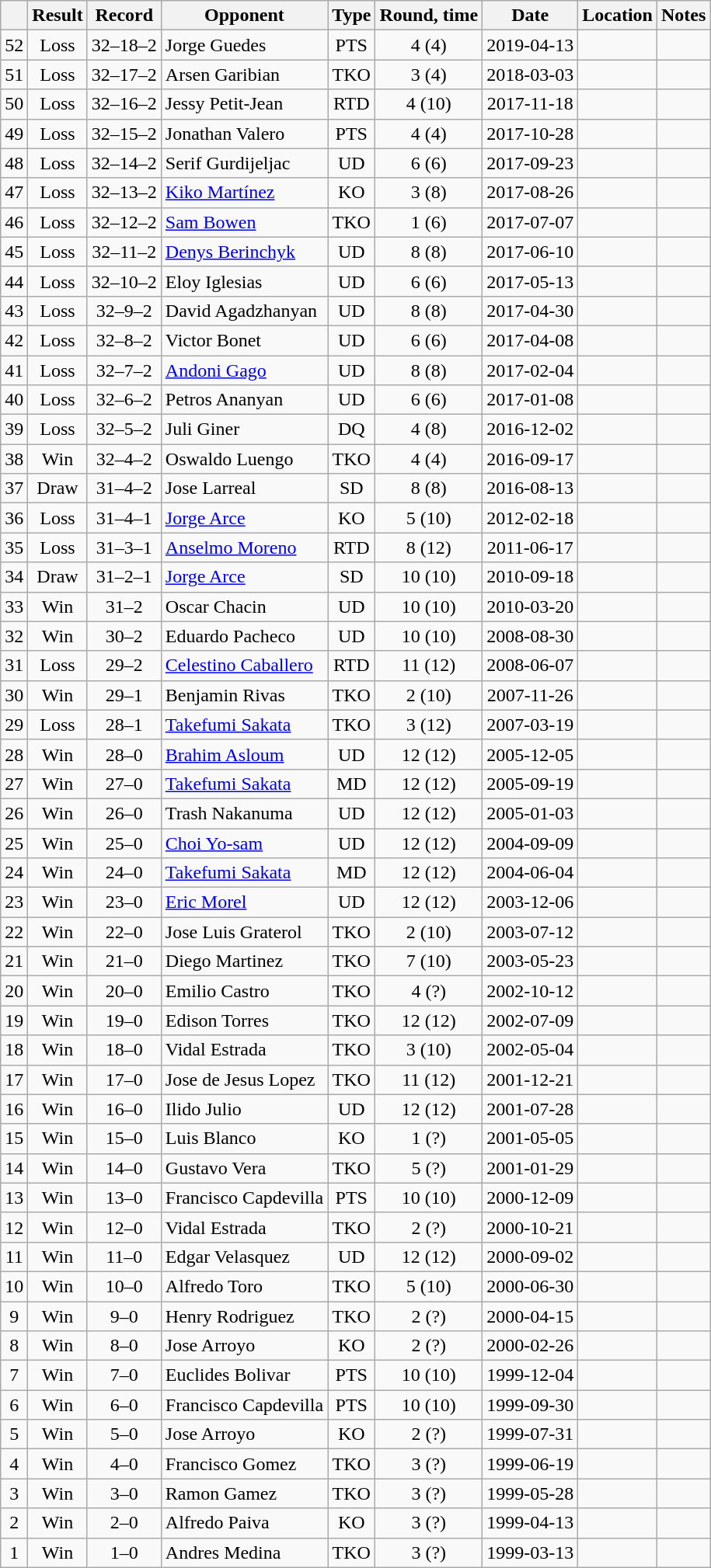<table class=wikitable style=text-align:center>
<tr>
<th></th>
<th>Result</th>
<th>Record</th>
<th>Opponent</th>
<th>Type</th>
<th>Round, time</th>
<th>Date</th>
<th>Location</th>
<th>Notes</th>
</tr>
<tr>
<td>52</td>
<td>Loss</td>
<td>32–18–2</td>
<td align=left>Jorge Guedes</td>
<td>PTS</td>
<td>4 (4)</td>
<td>2019-04-13</td>
<td align=left></td>
<td align=left></td>
</tr>
<tr>
<td>51</td>
<td>Loss</td>
<td>32–17–2</td>
<td align=left>Arsen Garibian</td>
<td>TKO</td>
<td>3 (4)</td>
<td>2018-03-03</td>
<td align=left></td>
<td align=left></td>
</tr>
<tr>
<td>50</td>
<td>Loss</td>
<td>32–16–2</td>
<td align=left>Jessy Petit-Jean</td>
<td>RTD</td>
<td>4 (10)</td>
<td>2017-11-18</td>
<td align=left></td>
<td align=left></td>
</tr>
<tr>
<td>49</td>
<td>Loss</td>
<td>32–15–2</td>
<td align=left>Jonathan Valero</td>
<td>PTS</td>
<td>4 (4)</td>
<td>2017-10-28</td>
<td align=left></td>
<td align=left></td>
</tr>
<tr>
<td>48</td>
<td>Loss</td>
<td>32–14–2</td>
<td align=left>Serif Gurdijeljac</td>
<td>UD</td>
<td>6 (6)</td>
<td>2017-09-23</td>
<td align=left></td>
<td align=left></td>
</tr>
<tr>
<td>47</td>
<td>Loss</td>
<td>32–13–2</td>
<td align=left><a href='#'>Kiko Martínez</a></td>
<td>KO</td>
<td>3 (8)</td>
<td>2017-08-26</td>
<td align=left></td>
<td align=left></td>
</tr>
<tr>
<td>46</td>
<td>Loss</td>
<td>32–12–2</td>
<td align=left><a href='#'>Sam Bowen</a></td>
<td>TKO</td>
<td>1 (6)</td>
<td>2017-07-07</td>
<td align=left></td>
<td align=left></td>
</tr>
<tr>
<td>45</td>
<td>Loss</td>
<td>32–11–2</td>
<td align=left><a href='#'>Denys Berinchyk</a></td>
<td>UD</td>
<td>8 (8)</td>
<td>2017-06-10</td>
<td align=left></td>
<td align=left></td>
</tr>
<tr>
<td>44</td>
<td>Loss</td>
<td>32–10–2</td>
<td align=left>Eloy Iglesias</td>
<td>UD</td>
<td>6 (6)</td>
<td>2017-05-13</td>
<td align=left></td>
<td align=left></td>
</tr>
<tr>
<td>43</td>
<td>Loss</td>
<td>32–9–2</td>
<td align=left>David Agadzhanyan</td>
<td>UD</td>
<td>8 (8)</td>
<td>2017-04-30</td>
<td align=left></td>
<td align=left></td>
</tr>
<tr>
<td>42</td>
<td>Loss</td>
<td>32–8–2</td>
<td align=left>Victor Bonet</td>
<td>UD</td>
<td>6 (6)</td>
<td>2017-04-08</td>
<td align=left></td>
<td align=left></td>
</tr>
<tr>
<td>41</td>
<td>Loss</td>
<td>32–7–2</td>
<td align=left><a href='#'>Andoni Gago</a></td>
<td>UD</td>
<td>8 (8)</td>
<td>2017-02-04</td>
<td align=left></td>
<td align=left></td>
</tr>
<tr>
<td>40</td>
<td>Loss</td>
<td>32–6–2</td>
<td align=left>Petros Ananyan</td>
<td>UD</td>
<td>6 (6)</td>
<td>2017-01-08</td>
<td align=left></td>
<td align=left></td>
</tr>
<tr>
<td>39</td>
<td>Loss</td>
<td>32–5–2</td>
<td align=left>Juli Giner</td>
<td>DQ</td>
<td>4 (8)</td>
<td>2016-12-02</td>
<td align=left></td>
<td align=left></td>
</tr>
<tr>
<td>38</td>
<td>Win</td>
<td>32–4–2</td>
<td align=left>Oswaldo Luengo</td>
<td>TKO</td>
<td>4 (4)</td>
<td>2016-09-17</td>
<td align=left></td>
<td align=left></td>
</tr>
<tr>
<td>37</td>
<td>Draw</td>
<td>31–4–2</td>
<td align=left>Jose Larreal</td>
<td>SD</td>
<td>8 (8)</td>
<td>2016-08-13</td>
<td align=left></td>
<td align=left></td>
</tr>
<tr>
<td>36</td>
<td>Loss</td>
<td>31–4–1</td>
<td align=left><a href='#'>Jorge Arce</a></td>
<td>KO</td>
<td>5 (10)</td>
<td>2012-02-18</td>
<td align=left></td>
<td align=left></td>
</tr>
<tr>
<td>35</td>
<td>Loss</td>
<td>31–3–1</td>
<td align=left><a href='#'>Anselmo Moreno</a></td>
<td>RTD</td>
<td>8 (12)</td>
<td>2011-06-17</td>
<td align=left></td>
<td align=left></td>
</tr>
<tr>
<td>34</td>
<td>Draw</td>
<td>31–2–1</td>
<td align=left><a href='#'>Jorge Arce</a></td>
<td>SD</td>
<td>10 (10)</td>
<td>2010-09-18</td>
<td align=left></td>
<td align=left></td>
</tr>
<tr>
<td>33</td>
<td>Win</td>
<td>31–2</td>
<td align=left>Oscar Chacin</td>
<td>UD</td>
<td>10 (10)</td>
<td>2010-03-20</td>
<td align=left></td>
<td align=left></td>
</tr>
<tr>
<td>32</td>
<td>Win</td>
<td>30–2</td>
<td align=left>Eduardo Pacheco</td>
<td>UD</td>
<td>10 (10)</td>
<td>2008-08-30</td>
<td align=left></td>
<td align=left></td>
</tr>
<tr>
<td>31</td>
<td>Loss</td>
<td>29–2</td>
<td align=left><a href='#'>Celestino Caballero</a></td>
<td>RTD</td>
<td>11 (12)</td>
<td>2008-06-07</td>
<td align=left></td>
<td align=left></td>
</tr>
<tr>
<td>30</td>
<td>Win</td>
<td>29–1</td>
<td align=left>Benjamin Rivas</td>
<td>TKO</td>
<td>2 (10)</td>
<td>2007-11-26</td>
<td align=left></td>
<td align=left></td>
</tr>
<tr>
<td>29</td>
<td>Loss</td>
<td>28–1</td>
<td align=left><a href='#'>Takefumi Sakata</a></td>
<td>TKO</td>
<td>3 (12)</td>
<td>2007-03-19</td>
<td align=left></td>
<td align=left></td>
</tr>
<tr>
<td>28</td>
<td>Win</td>
<td>28–0</td>
<td align=left><a href='#'>Brahim Asloum</a></td>
<td>UD</td>
<td>12 (12)</td>
<td>2005-12-05</td>
<td align=left></td>
<td align=left></td>
</tr>
<tr>
<td>27</td>
<td>Win</td>
<td>27–0</td>
<td align=left><a href='#'>Takefumi Sakata</a></td>
<td>MD</td>
<td>12 (12)</td>
<td>2005-09-19</td>
<td align=left></td>
<td align=left></td>
</tr>
<tr>
<td>26</td>
<td>Win</td>
<td>26–0</td>
<td align=left>Trash Nakanuma</td>
<td>UD</td>
<td>12 (12)</td>
<td>2005-01-03</td>
<td align=left></td>
<td align=left></td>
</tr>
<tr>
<td>25</td>
<td>Win</td>
<td>25–0</td>
<td align=left><a href='#'>Choi Yo-sam</a></td>
<td>UD</td>
<td>12 (12)</td>
<td>2004-09-09</td>
<td align=left></td>
<td align=left></td>
</tr>
<tr>
<td>24</td>
<td>Win</td>
<td>24–0</td>
<td align=left><a href='#'>Takefumi Sakata</a></td>
<td>MD</td>
<td>12 (12)</td>
<td>2004-06-04</td>
<td align=left></td>
<td align=left></td>
</tr>
<tr>
<td>23</td>
<td>Win</td>
<td>23–0</td>
<td align=left><a href='#'>Eric Morel</a></td>
<td>UD</td>
<td>12 (12)</td>
<td>2003-12-06</td>
<td align=left></td>
<td align=left></td>
</tr>
<tr>
<td>22</td>
<td>Win</td>
<td>22–0</td>
<td align=left>Jose Luis Graterol</td>
<td>TKO</td>
<td>2 (10)</td>
<td>2003-07-12</td>
<td align=left></td>
<td align=left></td>
</tr>
<tr>
<td>21</td>
<td>Win</td>
<td>21–0</td>
<td align=left>Diego Martinez</td>
<td>TKO</td>
<td>7 (10)</td>
<td>2003-05-23</td>
<td align=left></td>
<td align=left></td>
</tr>
<tr>
<td>20</td>
<td>Win</td>
<td>20–0</td>
<td align=left>Emilio Castro</td>
<td>TKO</td>
<td>4 (?)</td>
<td>2002-10-12</td>
<td align=left></td>
<td align=left></td>
</tr>
<tr>
<td>19</td>
<td>Win</td>
<td>19–0</td>
<td align=left>Edison Torres</td>
<td>TKO</td>
<td>12 (12)</td>
<td>2002-07-09</td>
<td align=left></td>
<td align=left></td>
</tr>
<tr>
<td>18</td>
<td>Win</td>
<td>18–0</td>
<td align=left>Vidal Estrada</td>
<td>TKO</td>
<td>3 (10)</td>
<td>2002-05-04</td>
<td align=left></td>
<td align=left></td>
</tr>
<tr>
<td>17</td>
<td>Win</td>
<td>17–0</td>
<td align=left>Jose de Jesus Lopez</td>
<td>TKO</td>
<td>11 (12)</td>
<td>2001-12-21</td>
<td align=left></td>
<td align=left></td>
</tr>
<tr>
<td>16</td>
<td>Win</td>
<td>16–0</td>
<td align=left>Ilido Julio</td>
<td>UD</td>
<td>12 (12)</td>
<td>2001-07-28</td>
<td align=left></td>
<td align=left></td>
</tr>
<tr>
<td>15</td>
<td>Win</td>
<td>15–0</td>
<td align=left>Luis Blanco</td>
<td>KO</td>
<td>1 (?)</td>
<td>2001-05-05</td>
<td align=left></td>
<td align=left></td>
</tr>
<tr>
<td>14</td>
<td>Win</td>
<td>14–0</td>
<td align=left>Gustavo Vera</td>
<td>TKO</td>
<td>5 (?)</td>
<td>2001-01-29</td>
<td align=left></td>
<td align=left></td>
</tr>
<tr>
<td>13</td>
<td>Win</td>
<td>13–0</td>
<td align=left>Francisco Capdevilla</td>
<td>PTS</td>
<td>10 (10)</td>
<td>2000-12-09</td>
<td align=left></td>
<td align=left></td>
</tr>
<tr>
<td>12</td>
<td>Win</td>
<td>12–0</td>
<td align=left>Vidal Estrada</td>
<td>TKO</td>
<td>2 (?)</td>
<td>2000-10-21</td>
<td align=left></td>
<td align=left></td>
</tr>
<tr>
<td>11</td>
<td>Win</td>
<td>11–0</td>
<td align=left>Edgar Velasquez</td>
<td>UD</td>
<td>12 (12)</td>
<td>2000-09-02</td>
<td align=left></td>
<td align=left></td>
</tr>
<tr>
<td>10</td>
<td>Win</td>
<td>10–0</td>
<td align=left>Alfredo Toro</td>
<td>TKO</td>
<td>5 (10)</td>
<td>2000-06-30</td>
<td align=left></td>
<td align=left></td>
</tr>
<tr>
<td>9</td>
<td>Win</td>
<td>9–0</td>
<td align=left>Henry Rodriguez</td>
<td>TKO</td>
<td>2 (?)</td>
<td>2000-04-15</td>
<td align=left></td>
<td align=left></td>
</tr>
<tr>
<td>8</td>
<td>Win</td>
<td>8–0</td>
<td align=left>Jose Arroyo</td>
<td>KO</td>
<td>2 (?)</td>
<td>2000-02-26</td>
<td align=left></td>
<td align=left></td>
</tr>
<tr>
<td>7</td>
<td>Win</td>
<td>7–0</td>
<td align=left>Euclides Bolivar</td>
<td>PTS</td>
<td>10 (10)</td>
<td>1999-12-04</td>
<td align=left></td>
<td align=left></td>
</tr>
<tr>
<td>6</td>
<td>Win</td>
<td>6–0</td>
<td align=left>Francisco Capdevilla</td>
<td>PTS</td>
<td>10 (10)</td>
<td>1999-09-30</td>
<td align=left></td>
<td align=left></td>
</tr>
<tr>
<td>5</td>
<td>Win</td>
<td>5–0</td>
<td align=left>Jose Arroyo</td>
<td>KO</td>
<td>2 (?)</td>
<td>1999-07-31</td>
<td align=left></td>
<td align=left></td>
</tr>
<tr>
<td>4</td>
<td>Win</td>
<td>4–0</td>
<td align=left>Francisco Gomez</td>
<td>TKO</td>
<td>3 (?)</td>
<td>1999-06-19</td>
<td align=left></td>
<td align=left></td>
</tr>
<tr>
<td>3</td>
<td>Win</td>
<td>3–0</td>
<td align=left>Ramon Gamez</td>
<td>TKO</td>
<td>3 (?)</td>
<td>1999-05-28</td>
<td align=left></td>
<td align=left></td>
</tr>
<tr>
<td>2</td>
<td>Win</td>
<td>2–0</td>
<td align=left>Alfredo Paiva</td>
<td>KO</td>
<td>3 (?)</td>
<td>1999-04-13</td>
<td align=left></td>
<td align=left></td>
</tr>
<tr>
<td>1</td>
<td>Win</td>
<td>1–0</td>
<td align=left>Andres Medina</td>
<td>TKO</td>
<td>3 (?)</td>
<td>1999-03-13</td>
<td align=left></td>
<td align=left></td>
</tr>
</table>
